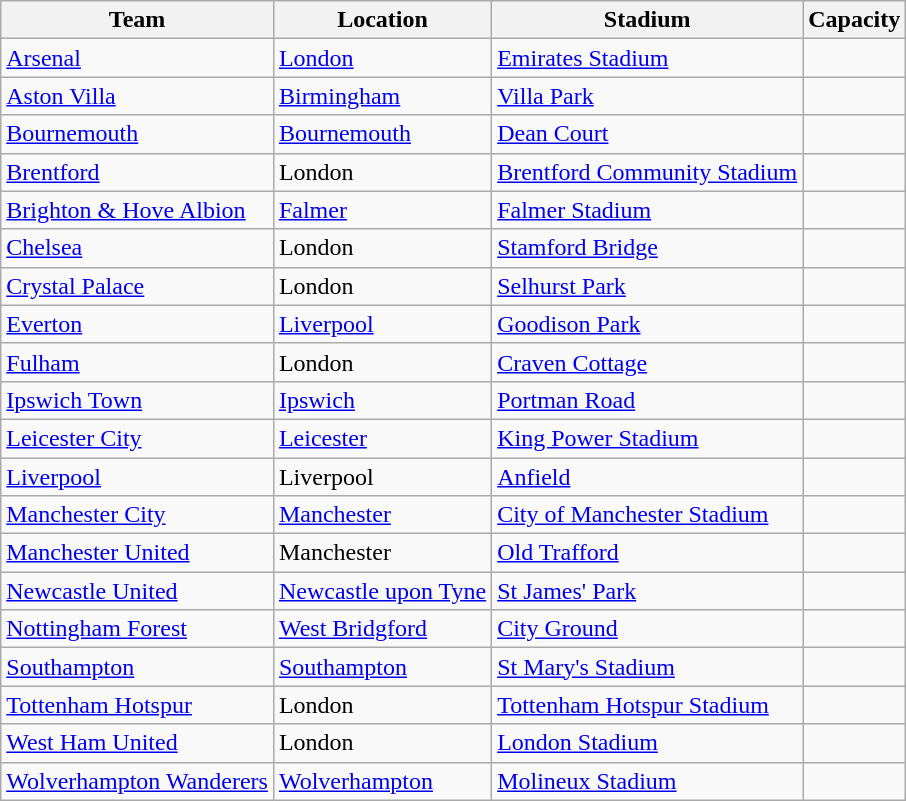<table class="wikitable sortable">
<tr>
<th>Team</th>
<th>Location</th>
<th>Stadium</th>
<th>Capacity</th>
</tr>
<tr>
<td><a href='#'>Arsenal</a></td>
<td data-sort-value="London Holloway"><a href='#'>London</a> </td>
<td><a href='#'>Emirates Stadium</a></td>
<td style="text-align:center"></td>
</tr>
<tr>
<td><a href='#'>Aston Villa</a></td>
<td data-sort-value="Birmingham"><a href='#'>Birmingham</a></td>
<td><a href='#'>Villa Park</a></td>
<td style="text-align:center"></td>
</tr>
<tr>
<td><a href='#'>Bournemouth</a></td>
<td data-sort-value="Bournemouth"><a href='#'>Bournemouth</a></td>
<td><a href='#'>Dean Court</a></td>
<td style="text-align:center"></td>
</tr>
<tr>
<td><a href='#'>Brentford</a></td>
<td data-sort-value="London Brentford">London </td>
<td><a href='#'>Brentford Community Stadium</a></td>
<td style="text-align:center"></td>
</tr>
<tr>
<td><a href='#'>Brighton & Hove Albion</a></td>
<td><a href='#'>Falmer</a></td>
<td><a href='#'>Falmer Stadium</a></td>
<td style="text-align:center"></td>
</tr>
<tr>
<td><a href='#'>Chelsea</a></td>
<td data-sort-value="London Fulham">London </td>
<td><a href='#'>Stamford Bridge</a></td>
<td style="text-align:center"></td>
</tr>
<tr>
<td><a href='#'>Crystal Palace</a></td>
<td data-sort-value="London Selhurst">London </td>
<td><a href='#'>Selhurst Park</a></td>
<td style="text-align:center"></td>
</tr>
<tr>
<td><a href='#'>Everton</a></td>
<td data-sort-value="Liverpool Walton"><a href='#'>Liverpool</a> </td>
<td><a href='#'>Goodison Park</a></td>
<td style="text-align:center"></td>
</tr>
<tr>
<td><a href='#'>Fulham</a></td>
<td data-sort-value="London Fulham">London </td>
<td><a href='#'>Craven Cottage</a></td>
<td style="text-align:center"></td>
</tr>
<tr>
<td><a href='#'>Ipswich Town</a></td>
<td data-sort-value="Ipswich"><a href='#'>Ipswich</a></td>
<td><a href='#'>Portman Road</a></td>
<td style="text-align:center"></td>
</tr>
<tr>
<td><a href='#'>Leicester City</a></td>
<td data-sort-value="Leicester"><a href='#'>Leicester</a></td>
<td><a href='#'>King Power Stadium</a></td>
<td style="text-align:center"></td>
</tr>
<tr>
<td><a href='#'>Liverpool</a></td>
<td data-sort-value="Liverpool Anfield">Liverpool </td>
<td><a href='#'>Anfield</a></td>
<td style="text-align:center"></td>
</tr>
<tr>
<td><a href='#'>Manchester City</a></td>
<td data-sort-value="Manchester Bradford"><a href='#'>Manchester</a> </td>
<td><a href='#'>City of Manchester Stadium</a></td>
<td style="text-align:center"></td>
</tr>
<tr>
<td><a href='#'>Manchester United</a></td>
<td data-sort-value="Manchester Old Trafford">Manchester </td>
<td><a href='#'>Old Trafford</a></td>
<td style="text-align:center"></td>
</tr>
<tr>
<td><a href='#'>Newcastle United</a></td>
<td data-sort-value="Newcastle upon Tyne"><a href='#'>Newcastle upon Tyne</a></td>
<td><a href='#'>St James' Park</a></td>
<td style="text-align:center"></td>
</tr>
<tr>
<td><a href='#'>Nottingham Forest</a></td>
<td data-sort-value="West Bridgford"><a href='#'>West Bridgford</a></td>
<td><a href='#'>City Ground</a></td>
<td style="text-align:center"></td>
</tr>
<tr>
<td><a href='#'>Southampton</a></td>
<td data-sort-value="Southampton"><a href='#'>Southampton</a></td>
<td><a href='#'>St Mary's Stadium</a></td>
<td style="text-align:center"></td>
</tr>
<tr>
<td><a href='#'>Tottenham Hotspur</a></td>
<td data-sort-value="London Tottenham">London </td>
<td><a href='#'>Tottenham Hotspur Stadium</a></td>
<td style="text-align:center"></td>
</tr>
<tr>
<td><a href='#'>West Ham United</a></td>
<td data-sort-value="London Stratford">London </td>
<td><a href='#'>London Stadium</a></td>
<td style="text-align:center"></td>
</tr>
<tr>
<td><a href='#'>Wolverhampton Wanderers</a></td>
<td data-sort-value="Wolverhampton"><a href='#'>Wolverhampton</a></td>
<td><a href='#'>Molineux Stadium</a></td>
<td style="text-align:center"></td>
</tr>
</table>
